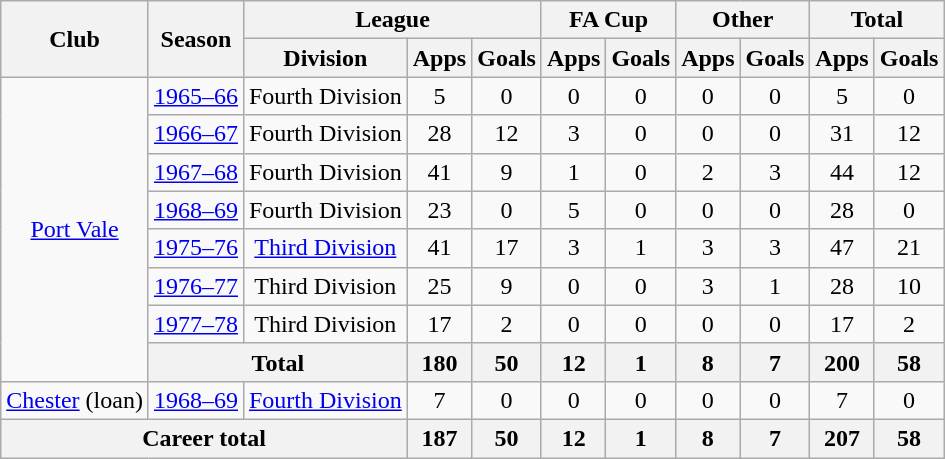<table class="wikitable" style="text-align: center;">
<tr>
<th rowspan="2">Club</th>
<th rowspan="2">Season</th>
<th colspan="3">League</th>
<th colspan="2">FA Cup</th>
<th colspan="2">Other</th>
<th colspan="2">Total</th>
</tr>
<tr>
<th>Division</th>
<th>Apps</th>
<th>Goals</th>
<th>Apps</th>
<th>Goals</th>
<th>Apps</th>
<th>Goals</th>
<th>Apps</th>
<th>Goals</th>
</tr>
<tr>
<td rowspan="8"><a href='#'>Port Vale</a></td>
<td><a href='#'>1965–66</a></td>
<td>Fourth Division</td>
<td>5</td>
<td>0</td>
<td>0</td>
<td>0</td>
<td>0</td>
<td>0</td>
<td>5</td>
<td>0</td>
</tr>
<tr>
<td><a href='#'>1966–67</a></td>
<td>Fourth Division</td>
<td>28</td>
<td>12</td>
<td>3</td>
<td>0</td>
<td>0</td>
<td>0</td>
<td>31</td>
<td>12</td>
</tr>
<tr>
<td><a href='#'>1967–68</a></td>
<td>Fourth Division</td>
<td>41</td>
<td>9</td>
<td>1</td>
<td>0</td>
<td>2</td>
<td>3</td>
<td>44</td>
<td>12</td>
</tr>
<tr>
<td><a href='#'>1968–69</a></td>
<td>Fourth Division</td>
<td>23</td>
<td>0</td>
<td>5</td>
<td>0</td>
<td>0</td>
<td>0</td>
<td>28</td>
<td>0</td>
</tr>
<tr>
<td><a href='#'>1975–76</a></td>
<td><a href='#'>Third Division</a></td>
<td>41</td>
<td>17</td>
<td>3</td>
<td>1</td>
<td>3</td>
<td>3</td>
<td>47</td>
<td>21</td>
</tr>
<tr>
<td><a href='#'>1976–77</a></td>
<td>Third Division</td>
<td>25</td>
<td>9</td>
<td>0</td>
<td>0</td>
<td>3</td>
<td>1</td>
<td>28</td>
<td>10</td>
</tr>
<tr>
<td><a href='#'>1977–78</a></td>
<td>Third Division</td>
<td>17</td>
<td>2</td>
<td>0</td>
<td>0</td>
<td>0</td>
<td>0</td>
<td>17</td>
<td>2</td>
</tr>
<tr>
<th colspan="2">Total</th>
<th>180</th>
<th>50</th>
<th>12</th>
<th>1</th>
<th>8</th>
<th>7</th>
<th>200</th>
<th>58</th>
</tr>
<tr>
<td><a href='#'>Chester</a> (loan)</td>
<td><a href='#'>1968–69</a></td>
<td><a href='#'>Fourth Division</a></td>
<td>7</td>
<td>0</td>
<td>0</td>
<td>0</td>
<td>0</td>
<td>0</td>
<td>7</td>
<td>0</td>
</tr>
<tr>
<th colspan="3">Career total</th>
<th>187</th>
<th>50</th>
<th>12</th>
<th>1</th>
<th>8</th>
<th>7</th>
<th>207</th>
<th>58</th>
</tr>
</table>
